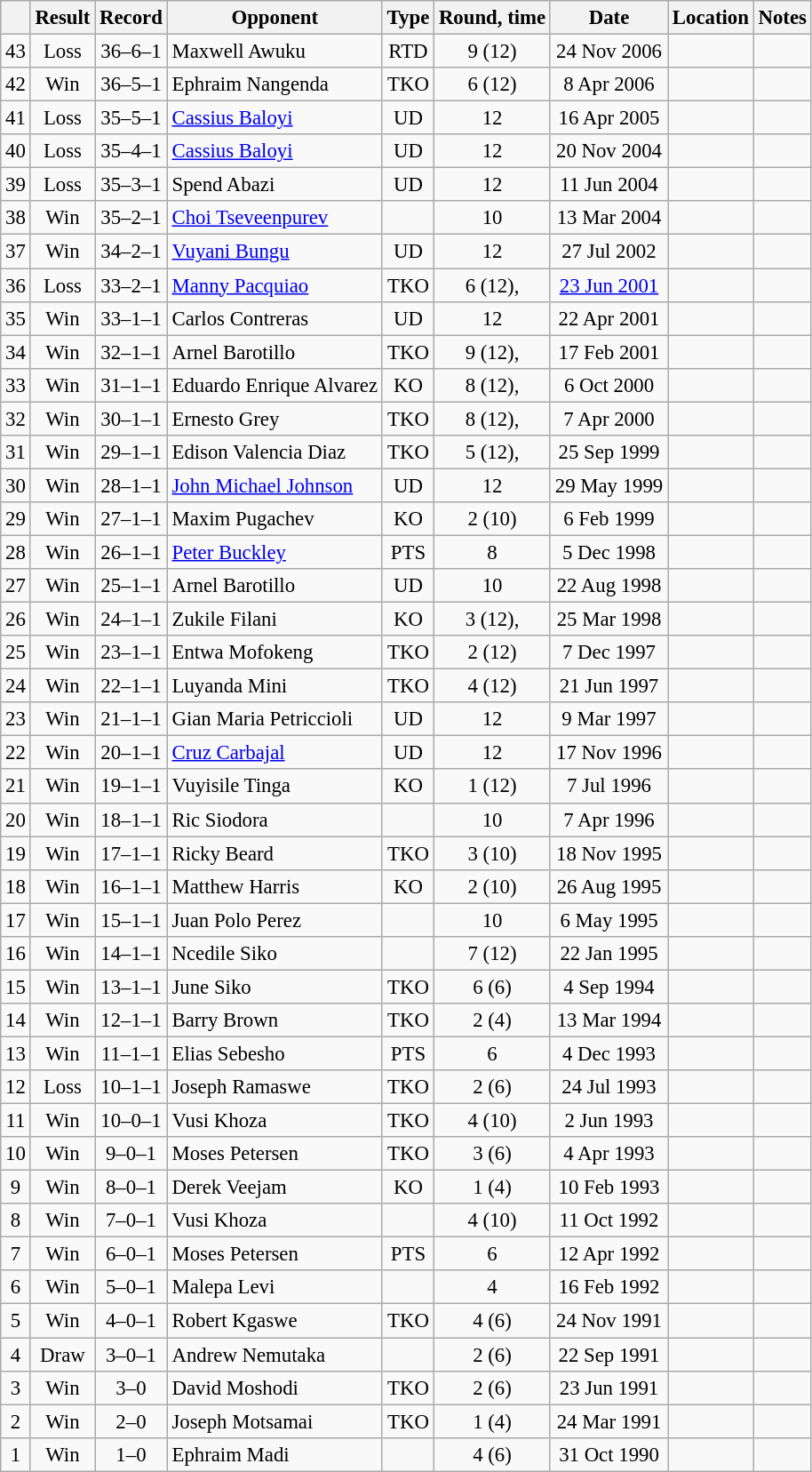<table class="wikitable" style="text-align:center; font-size:95%">
<tr>
<th></th>
<th>Result</th>
<th>Record</th>
<th>Opponent</th>
<th>Type</th>
<th>Round, time</th>
<th>Date</th>
<th>Location</th>
<th>Notes</th>
</tr>
<tr>
<td>43</td>
<td>Loss</td>
<td>36–6–1</td>
<td style="text-align:left;">Maxwell Awuku</td>
<td>RTD</td>
<td>9 (12)</td>
<td>24 Nov 2006</td>
<td style="text-align:left;"></td>
<td style="text-align:left;"></td>
</tr>
<tr>
<td>42</td>
<td>Win</td>
<td>36–5–1</td>
<td style="text-align:left;">Ephraim Nangenda</td>
<td>TKO</td>
<td>6 (12)</td>
<td>8 Apr 2006</td>
<td style="text-align:left;"></td>
<td style="text-align:left;"></td>
</tr>
<tr>
<td>41</td>
<td>Loss</td>
<td>35–5–1</td>
<td style="text-align:left;"><a href='#'>Cassius Baloyi</a></td>
<td>UD</td>
<td>12</td>
<td>16 Apr 2005</td>
<td style="text-align:left;"></td>
<td style="text-align:left;"></td>
</tr>
<tr>
<td>40</td>
<td>Loss</td>
<td>35–4–1</td>
<td style="text-align:left;"><a href='#'>Cassius Baloyi</a></td>
<td>UD</td>
<td>12</td>
<td>20 Nov 2004</td>
<td style="text-align:left;"></td>
<td style="text-align:left;"></td>
</tr>
<tr>
<td>39</td>
<td>Loss</td>
<td>35–3–1</td>
<td style="text-align:left;">Spend Abazi</td>
<td>UD</td>
<td>12</td>
<td>11 Jun 2004</td>
<td style="text-align:left;"></td>
<td style="text-align:left;"></td>
</tr>
<tr>
<td>38</td>
<td>Win</td>
<td>35–2–1</td>
<td style="text-align:left;"><a href='#'>Choi Tseveenpurev</a></td>
<td></td>
<td>10</td>
<td>13 Mar 2004</td>
<td style="text-align:left;"></td>
<td></td>
</tr>
<tr>
<td>37</td>
<td>Win</td>
<td>34–2–1</td>
<td style="text-align:left;"><a href='#'>Vuyani Bungu</a></td>
<td>UD</td>
<td>12</td>
<td>27 Jul 2002</td>
<td style="text-align:left;"></td>
<td style="text-align:left;"></td>
</tr>
<tr>
<td>36</td>
<td>Loss</td>
<td>33–2–1</td>
<td style="text-align:left;"><a href='#'>Manny Pacquiao</a></td>
<td>TKO</td>
<td>6 (12), </td>
<td><a href='#'>23 Jun 2001</a></td>
<td style="text-align:left;"></td>
<td style="text-align:left;"></td>
</tr>
<tr>
<td>35</td>
<td>Win</td>
<td>33–1–1</td>
<td style="text-align:left;">Carlos Contreras</td>
<td>UD</td>
<td>12</td>
<td>22 Apr 2001</td>
<td style="text-align:left;"></td>
<td style="text-align:left;"></td>
</tr>
<tr>
<td>34</td>
<td>Win</td>
<td>32–1–1</td>
<td style="text-align:left;">Arnel Barotillo</td>
<td>TKO</td>
<td>9 (12), </td>
<td>17 Feb 2001</td>
<td style="text-align:left;"></td>
<td style="text-align:left;"></td>
</tr>
<tr>
<td>33</td>
<td>Win</td>
<td>31–1–1</td>
<td style="text-align:left;">Eduardo Enrique Alvarez</td>
<td>KO</td>
<td>8 (12), </td>
<td>6 Oct 2000</td>
<td style="text-align:left;"></td>
<td style="text-align:left;"></td>
</tr>
<tr>
<td>32</td>
<td>Win</td>
<td>30–1–1</td>
<td style="text-align:left;">Ernesto Grey</td>
<td>TKO</td>
<td>8 (12), </td>
<td>7 Apr 2000</td>
<td style="text-align:left;"></td>
<td style="text-align:left;"></td>
</tr>
<tr>
<td>31</td>
<td>Win</td>
<td>29–1–1</td>
<td style="text-align:left;">Edison Valencia Diaz</td>
<td>TKO</td>
<td>5 (12), </td>
<td>25 Sep 1999</td>
<td style="text-align:left;"></td>
<td style="text-align:left;"></td>
</tr>
<tr>
<td>30</td>
<td>Win</td>
<td>28–1–1</td>
<td style="text-align:left;"><a href='#'>John Michael Johnson</a></td>
<td>UD</td>
<td>12</td>
<td>29 May 1999</td>
<td style="text-align:left;"></td>
<td style="text-align:left;"></td>
</tr>
<tr>
<td>29</td>
<td>Win</td>
<td>27–1–1</td>
<td style="text-align:left;">Maxim Pugachev</td>
<td>KO</td>
<td>2 (10)</td>
<td>6 Feb 1999</td>
<td style="text-align:left;"></td>
<td></td>
</tr>
<tr>
<td>28</td>
<td>Win</td>
<td>26–1–1</td>
<td style="text-align:left;"><a href='#'>Peter Buckley</a></td>
<td>PTS</td>
<td>8</td>
<td>5 Dec 1998</td>
<td style="text-align:left;"></td>
<td></td>
</tr>
<tr>
<td>27</td>
<td>Win</td>
<td>25–1–1</td>
<td style="text-align:left;">Arnel Barotillo</td>
<td>UD</td>
<td>10</td>
<td>22 Aug 1998</td>
<td style="text-align:left;"></td>
<td></td>
</tr>
<tr>
<td>26</td>
<td>Win</td>
<td>24–1–1</td>
<td style="text-align:left;">Zukile Filani</td>
<td>KO</td>
<td>3 (12), </td>
<td>25 Mar 1998</td>
<td style="text-align:left;"></td>
<td style="text-align:left;"></td>
</tr>
<tr>
<td>25</td>
<td>Win</td>
<td>23–1–1</td>
<td style="text-align:left;">Entwa Mofokeng</td>
<td>TKO</td>
<td>2 (12)</td>
<td>7 Dec 1997</td>
<td style="text-align:left;"></td>
<td style="text-align:left;"></td>
</tr>
<tr>
<td>24</td>
<td>Win</td>
<td>22–1–1</td>
<td style="text-align:left;">Luyanda Mini</td>
<td>TKO</td>
<td>4 (12)</td>
<td>21 Jun 1997</td>
<td style="text-align:left;"></td>
<td style="text-align:left;"></td>
</tr>
<tr>
<td>23</td>
<td>Win</td>
<td>21–1–1</td>
<td style="text-align:left;">Gian Maria Petriccioli</td>
<td>UD</td>
<td>12</td>
<td>9 Mar 1997</td>
<td style="text-align:left;"></td>
<td style="text-align:left;"></td>
</tr>
<tr>
<td>22</td>
<td>Win</td>
<td>20–1–1</td>
<td style="text-align:left;"><a href='#'>Cruz Carbajal</a></td>
<td>UD</td>
<td>12</td>
<td>17 Nov 1996</td>
<td style="text-align:left;"></td>
<td style="text-align:left;"></td>
</tr>
<tr>
<td>21</td>
<td>Win</td>
<td>19–1–1</td>
<td style="text-align:left;">Vuyisile Tinga</td>
<td>KO</td>
<td>1 (12)</td>
<td>7 Jul 1996</td>
<td style="text-align:left;"></td>
<td style="text-align:left;"></td>
</tr>
<tr>
<td>20</td>
<td>Win</td>
<td>18–1–1</td>
<td style="text-align:left;">Ric Siodora</td>
<td></td>
<td>10</td>
<td>7 Apr 1996</td>
<td style="text-align:left;"></td>
<td></td>
</tr>
<tr>
<td>19</td>
<td>Win</td>
<td>17–1–1</td>
<td style="text-align:left;">Ricky Beard</td>
<td>TKO</td>
<td>3 (10)</td>
<td>18 Nov 1995</td>
<td style="text-align:left;"></td>
<td></td>
</tr>
<tr>
<td>18</td>
<td>Win</td>
<td>16–1–1</td>
<td style="text-align:left;">Matthew Harris</td>
<td>KO</td>
<td>2 (10)</td>
<td>26 Aug 1995</td>
<td style="text-align:left;"></td>
<td></td>
</tr>
<tr>
<td>17</td>
<td>Win</td>
<td>15–1–1</td>
<td style="text-align:left;">Juan Polo Perez</td>
<td></td>
<td>10</td>
<td>6 May 1995</td>
<td style="text-align:left;"></td>
<td></td>
</tr>
<tr>
<td>16</td>
<td>Win</td>
<td>14–1–1</td>
<td style="text-align:left;">Ncedile Siko</td>
<td></td>
<td>7 (12)</td>
<td>22 Jan 1995</td>
<td style="text-align:left;"></td>
<td style="text-align:left;"></td>
</tr>
<tr>
<td>15</td>
<td>Win</td>
<td>13–1–1</td>
<td style="text-align:left;">June Siko</td>
<td>TKO</td>
<td>6 (6)</td>
<td>4 Sep 1994</td>
<td style="text-align:left;"></td>
<td></td>
</tr>
<tr>
<td>14</td>
<td>Win</td>
<td>12–1–1</td>
<td style="text-align:left;">Barry Brown</td>
<td>TKO</td>
<td>2 (4)</td>
<td>13 Mar 1994</td>
<td style="text-align:left;"></td>
<td></td>
</tr>
<tr>
<td>13</td>
<td>Win</td>
<td>11–1–1</td>
<td style="text-align:left;">Elias Sebesho</td>
<td>PTS</td>
<td>6</td>
<td>4 Dec 1993</td>
<td style="text-align:left;"></td>
<td></td>
</tr>
<tr>
<td>12</td>
<td>Loss</td>
<td>10–1–1</td>
<td style="text-align:left;">Joseph Ramaswe</td>
<td>TKO</td>
<td>2 (6)</td>
<td>24 Jul 1993</td>
<td style="text-align:left;"></td>
<td></td>
</tr>
<tr>
<td>11</td>
<td>Win</td>
<td>10–0–1</td>
<td style="text-align:left;">Vusi Khoza</td>
<td>TKO</td>
<td>4 (10)</td>
<td>2 Jun 1993</td>
<td style="text-align:left;"></td>
<td style="text-align:left;"></td>
</tr>
<tr>
<td>10</td>
<td>Win</td>
<td>9–0–1</td>
<td style="text-align:left;">Moses Petersen</td>
<td>TKO</td>
<td>3 (6)</td>
<td>4 Apr 1993</td>
<td style="text-align:left;"></td>
<td></td>
</tr>
<tr>
<td>9</td>
<td>Win</td>
<td>8–0–1</td>
<td style="text-align:left;">Derek Veejam</td>
<td>KO</td>
<td>1 (4)</td>
<td>10 Feb 1993</td>
<td style="text-align:left;"></td>
<td></td>
</tr>
<tr>
<td>8</td>
<td>Win</td>
<td>7–0–1</td>
<td style="text-align:left;">Vusi Khoza</td>
<td></td>
<td>4 (10)</td>
<td>11 Oct 1992</td>
<td style="text-align:left;"></td>
<td style="text-align:left;"></td>
</tr>
<tr>
<td>7</td>
<td>Win</td>
<td>6–0–1</td>
<td style="text-align:left;">Moses Petersen</td>
<td>PTS</td>
<td>6</td>
<td>12 Apr 1992</td>
<td style="text-align:left;"></td>
<td></td>
</tr>
<tr>
<td>6</td>
<td>Win</td>
<td>5–0–1</td>
<td style="text-align:left;">Malepa Levi</td>
<td></td>
<td>4</td>
<td>16 Feb 1992</td>
<td style="text-align:left;"></td>
<td></td>
</tr>
<tr>
<td>5</td>
<td>Win</td>
<td>4–0–1</td>
<td style="text-align:left;">Robert Kgaswe</td>
<td>TKO</td>
<td>4 (6)</td>
<td>24 Nov 1991</td>
<td style="text-align:left;"></td>
<td></td>
</tr>
<tr>
<td>4</td>
<td>Draw</td>
<td>3–0–1</td>
<td style="text-align:left;">Andrew Nemutaka</td>
<td></td>
<td>2 (6)</td>
<td>22 Sep 1991</td>
<td style="text-align:left;"></td>
<td></td>
</tr>
<tr>
<td>3</td>
<td>Win</td>
<td>3–0</td>
<td style="text-align:left;">David Moshodi</td>
<td>TKO</td>
<td>2 (6)</td>
<td>23 Jun 1991</td>
<td style="text-align:left;"></td>
<td></td>
</tr>
<tr>
<td>2</td>
<td>Win</td>
<td>2–0</td>
<td style="text-align:left;">Joseph Motsamai</td>
<td>TKO</td>
<td>1 (4)</td>
<td>24 Mar 1991</td>
<td style="text-align:left;"></td>
<td></td>
</tr>
<tr>
<td>1</td>
<td>Win</td>
<td>1–0</td>
<td style="text-align:left;">Ephraim Madi</td>
<td></td>
<td>4 (6)</td>
<td>31 Oct 1990</td>
<td style="text-align:left;"></td>
<td style="text-align:left;"></td>
</tr>
</table>
